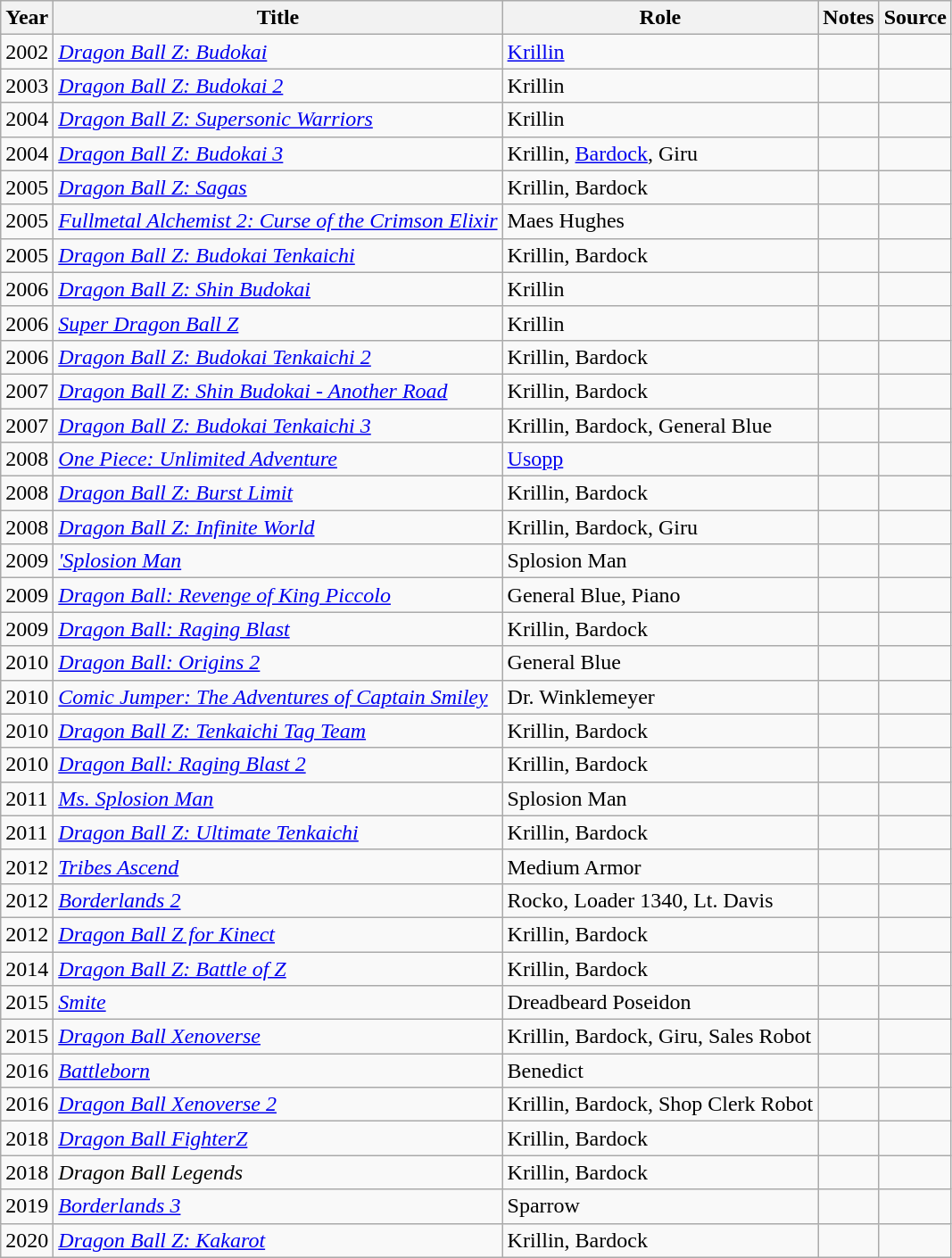<table class="wikitable sortable plainrowheaders">
<tr>
<th>Year</th>
<th>Title</th>
<th>Role</th>
<th class="unsortable">Notes</th>
<th class="unsortable">Source</th>
</tr>
<tr>
<td>2002</td>
<td><em><a href='#'>Dragon Ball Z: Budokai</a></em></td>
<td><a href='#'>Krillin</a></td>
<td></td>
<td></td>
</tr>
<tr>
<td>2003</td>
<td><em><a href='#'>Dragon Ball Z: Budokai 2</a></em></td>
<td>Krillin</td>
<td></td>
<td></td>
</tr>
<tr>
<td>2004</td>
<td><em><a href='#'>Dragon Ball Z: Supersonic Warriors</a></em></td>
<td>Krillin</td>
<td></td>
<td></td>
</tr>
<tr>
<td>2004</td>
<td><em><a href='#'>Dragon Ball Z: Budokai 3</a></em></td>
<td>Krillin, <a href='#'>Bardock</a>, Giru</td>
<td></td>
<td></td>
</tr>
<tr>
<td>2005</td>
<td><em><a href='#'>Dragon Ball Z: Sagas</a></em></td>
<td>Krillin, Bardock</td>
<td></td>
<td></td>
</tr>
<tr>
<td>2005</td>
<td><em><a href='#'>Fullmetal Alchemist 2: Curse of the Crimson Elixir</a></em></td>
<td>Maes Hughes</td>
<td></td>
<td></td>
</tr>
<tr>
<td>2005</td>
<td><em><a href='#'>Dragon Ball Z: Budokai Tenkaichi</a></em></td>
<td>Krillin, Bardock</td>
<td></td>
<td></td>
</tr>
<tr>
<td>2006</td>
<td><em><a href='#'>Dragon Ball Z: Shin Budokai</a></em></td>
<td>Krillin</td>
<td></td>
<td></td>
</tr>
<tr>
<td>2006</td>
<td><em><a href='#'>Super Dragon Ball Z</a></em></td>
<td>Krillin</td>
<td></td>
<td></td>
</tr>
<tr>
<td>2006</td>
<td><em><a href='#'>Dragon Ball Z: Budokai Tenkaichi 2</a></em></td>
<td>Krillin, Bardock</td>
<td></td>
<td></td>
</tr>
<tr>
<td>2007</td>
<td><em><a href='#'>Dragon Ball Z: Shin Budokai - Another Road</a></em></td>
<td>Krillin, Bardock</td>
<td></td>
<td></td>
</tr>
<tr>
<td>2007</td>
<td><em><a href='#'>Dragon Ball Z: Budokai Tenkaichi 3</a></em></td>
<td>Krillin, Bardock, General Blue</td>
<td></td>
<td></td>
</tr>
<tr>
<td>2008</td>
<td><em><a href='#'>One Piece: Unlimited Adventure</a></em></td>
<td><a href='#'>Usopp</a></td>
<td></td>
<td></td>
</tr>
<tr>
<td>2008</td>
<td><em><a href='#'>Dragon Ball Z: Burst Limit</a></em></td>
<td>Krillin, Bardock</td>
<td></td>
<td></td>
</tr>
<tr>
<td>2008</td>
<td><em><a href='#'>Dragon Ball Z: Infinite World</a></em></td>
<td>Krillin, Bardock, Giru</td>
<td></td>
<td></td>
</tr>
<tr>
<td>2009</td>
<td><em><a href='#'>'Splosion Man</a></em></td>
<td>Splosion Man</td>
<td></td>
<td></td>
</tr>
<tr>
<td>2009</td>
<td><em><a href='#'>Dragon Ball: Revenge of King Piccolo</a></em></td>
<td>General Blue, Piano</td>
<td></td>
<td></td>
</tr>
<tr>
<td>2009</td>
<td><em><a href='#'>Dragon Ball: Raging Blast</a></em></td>
<td>Krillin, Bardock</td>
<td></td>
<td></td>
</tr>
<tr>
<td>2010</td>
<td><em><a href='#'>Dragon Ball: Origins 2</a></em></td>
<td>General Blue</td>
<td></td>
<td></td>
</tr>
<tr>
<td>2010</td>
<td><em><a href='#'>Comic Jumper: The Adventures of Captain Smiley</a></em></td>
<td>Dr. Winklemeyer</td>
<td></td>
<td></td>
</tr>
<tr>
<td>2010</td>
<td><em><a href='#'>Dragon Ball Z: Tenkaichi Tag Team</a></em></td>
<td>Krillin, Bardock</td>
<td></td>
<td></td>
</tr>
<tr>
<td>2010</td>
<td><em><a href='#'>Dragon Ball: Raging Blast 2</a></em></td>
<td>Krillin, Bardock</td>
<td></td>
<td></td>
</tr>
<tr>
<td>2011</td>
<td><em><a href='#'>Ms. Splosion Man</a></em></td>
<td>Splosion Man</td>
<td></td>
<td></td>
</tr>
<tr>
<td>2011</td>
<td><em><a href='#'>Dragon Ball Z: Ultimate Tenkaichi</a></em></td>
<td>Krillin, Bardock</td>
<td></td>
<td></td>
</tr>
<tr>
<td>2012</td>
<td><em><a href='#'>Tribes Ascend</a></em></td>
<td>Medium Armor</td>
<td></td>
<td></td>
</tr>
<tr>
<td>2012</td>
<td><em><a href='#'>Borderlands 2</a></em></td>
<td>Rocko, Loader 1340, Lt. Davis</td>
<td></td>
<td></td>
</tr>
<tr>
<td>2012</td>
<td><em><a href='#'>Dragon Ball Z for Kinect</a></em></td>
<td>Krillin, Bardock</td>
<td></td>
<td></td>
</tr>
<tr>
<td>2014</td>
<td><em><a href='#'>Dragon Ball Z: Battle of Z</a></em></td>
<td>Krillin, Bardock</td>
<td></td>
<td></td>
</tr>
<tr>
<td>2015</td>
<td><em><a href='#'>Smite</a></em></td>
<td>Dreadbeard Poseidon</td>
<td></td>
<td></td>
</tr>
<tr>
<td>2015</td>
<td><em><a href='#'>Dragon Ball Xenoverse</a></em></td>
<td>Krillin, Bardock, Giru, Sales Robot</td>
<td></td>
<td></td>
</tr>
<tr>
<td>2016</td>
<td><em><a href='#'>Battleborn</a></em></td>
<td>Benedict</td>
<td></td>
<td></td>
</tr>
<tr>
<td>2016</td>
<td><em><a href='#'>Dragon Ball Xenoverse 2</a></em></td>
<td>Krillin, Bardock, Shop Clerk Robot</td>
<td></td>
<td></td>
</tr>
<tr>
<td>2018</td>
<td><em><a href='#'>Dragon Ball FighterZ</a></em></td>
<td>Krillin, Bardock</td>
<td></td>
<td></td>
</tr>
<tr>
<td>2018</td>
<td><em>Dragon Ball Legends</em></td>
<td>Krillin, Bardock</td>
<td></td>
<td></td>
</tr>
<tr>
<td>2019</td>
<td><em><a href='#'>Borderlands 3</a></em></td>
<td>Sparrow</td>
<td></td>
<td></td>
</tr>
<tr>
<td>2020</td>
<td><em><a href='#'>Dragon Ball Z: Kakarot</a></em></td>
<td>Krillin, Bardock</td>
<td></td>
<td></td>
</tr>
</table>
